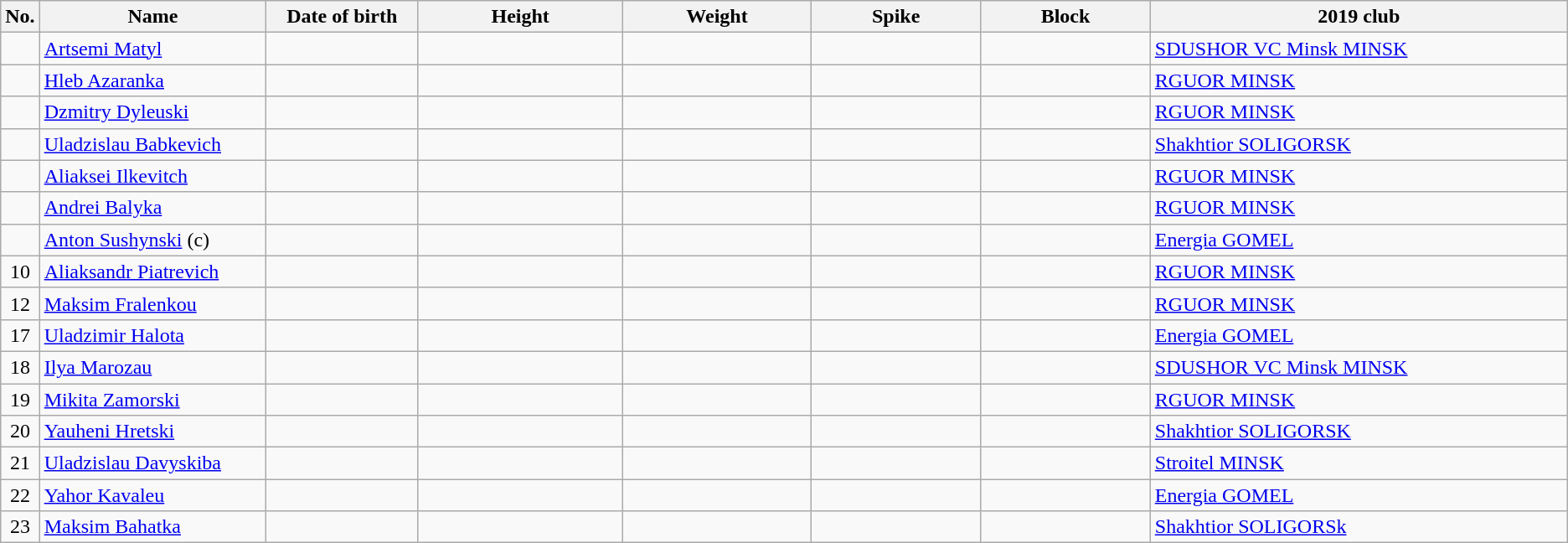<table class="wikitable sortable" style="text-align:center;">
<tr>
<th>No.</th>
<th style="width:12em">Name</th>
<th style="width:8em">Date of birth</th>
<th style="width:11em">Height</th>
<th style="width:10em">Weight</th>
<th style="width:9em">Spike</th>
<th style="width:9em">Block</th>
<th style="width:23em">2019 club</th>
</tr>
<tr>
<td></td>
<td align=left><a href='#'>Artsemi Matyl</a></td>
<td align=right></td>
<td></td>
<td></td>
<td></td>
<td></td>
<td align=left> <a href='#'>SDUSHOR VC Minsk MINSK</a></td>
</tr>
<tr>
<td></td>
<td align=left><a href='#'>Hleb Azaranka</a></td>
<td align=right></td>
<td></td>
<td></td>
<td></td>
<td></td>
<td align=left> <a href='#'>RGUOR MINSK</a></td>
</tr>
<tr>
<td></td>
<td align=left><a href='#'>Dzmitry Dyleuski</a></td>
<td align=right></td>
<td></td>
<td></td>
<td></td>
<td></td>
<td align=left> <a href='#'>RGUOR MINSK</a></td>
</tr>
<tr>
<td></td>
<td align=left><a href='#'>Uladzislau Babkevich</a></td>
<td align=right></td>
<td></td>
<td></td>
<td></td>
<td></td>
<td align=left> <a href='#'>Shakhtior SOLIGORSK</a></td>
</tr>
<tr>
<td></td>
<td align=left><a href='#'>Aliaksei Ilkevitch</a></td>
<td align=right></td>
<td></td>
<td></td>
<td></td>
<td></td>
<td align=left> <a href='#'>RGUOR MINSK</a></td>
</tr>
<tr>
<td></td>
<td align=left><a href='#'>Andrei Balyka</a></td>
<td align=right></td>
<td></td>
<td></td>
<td></td>
<td></td>
<td align=left> <a href='#'>RGUOR MINSK</a></td>
</tr>
<tr>
<td></td>
<td align=left><a href='#'>Anton Sushynski</a> (c)</td>
<td align=right></td>
<td></td>
<td></td>
<td></td>
<td></td>
<td align=left> <a href='#'>Energia GOMEL</a></td>
</tr>
<tr>
<td>10</td>
<td align=left><a href='#'>Aliaksandr Piatrevich</a></td>
<td align=right></td>
<td></td>
<td></td>
<td></td>
<td></td>
<td align=left> <a href='#'>RGUOR MINSK</a></td>
</tr>
<tr>
<td>12</td>
<td align=left><a href='#'>Maksim Fralenkou</a></td>
<td align=right></td>
<td></td>
<td></td>
<td></td>
<td></td>
<td align=left> <a href='#'>RGUOR MINSK</a></td>
</tr>
<tr>
<td>17</td>
<td align=left><a href='#'>Uladzimir Halota</a></td>
<td align=right></td>
<td></td>
<td></td>
<td></td>
<td></td>
<td align=left> <a href='#'>Energia GOMEL</a></td>
</tr>
<tr>
<td>18</td>
<td align=left><a href='#'>Ilya Marozau</a></td>
<td align=right></td>
<td></td>
<td></td>
<td></td>
<td></td>
<td align=left> <a href='#'>SDUSHOR VC Minsk MINSK</a></td>
</tr>
<tr>
<td>19</td>
<td align=left><a href='#'>Mikita Zamorski</a></td>
<td align=right></td>
<td></td>
<td></td>
<td></td>
<td></td>
<td align=left> <a href='#'>RGUOR MINSK</a></td>
</tr>
<tr>
<td>20</td>
<td align=left><a href='#'>Yauheni Hretski</a></td>
<td align=right></td>
<td></td>
<td></td>
<td></td>
<td></td>
<td align=left> <a href='#'>Shakhtior SOLIGORSK</a></td>
</tr>
<tr>
<td>21</td>
<td align=left><a href='#'>Uladzislau Davyskiba</a></td>
<td align=right></td>
<td></td>
<td></td>
<td></td>
<td></td>
<td align=left> <a href='#'>Stroitel MINSK</a></td>
</tr>
<tr>
<td>22</td>
<td align=left><a href='#'>Yahor Kavaleu</a></td>
<td align=right></td>
<td></td>
<td></td>
<td></td>
<td></td>
<td align=left> <a href='#'>Energia GOMEL</a></td>
</tr>
<tr>
<td>23</td>
<td align=left><a href='#'>Maksim Bahatka</a></td>
<td align=right></td>
<td></td>
<td></td>
<td></td>
<td></td>
<td align=left> <a href='#'>Shakhtior SOLIGORSk</a></td>
</tr>
</table>
